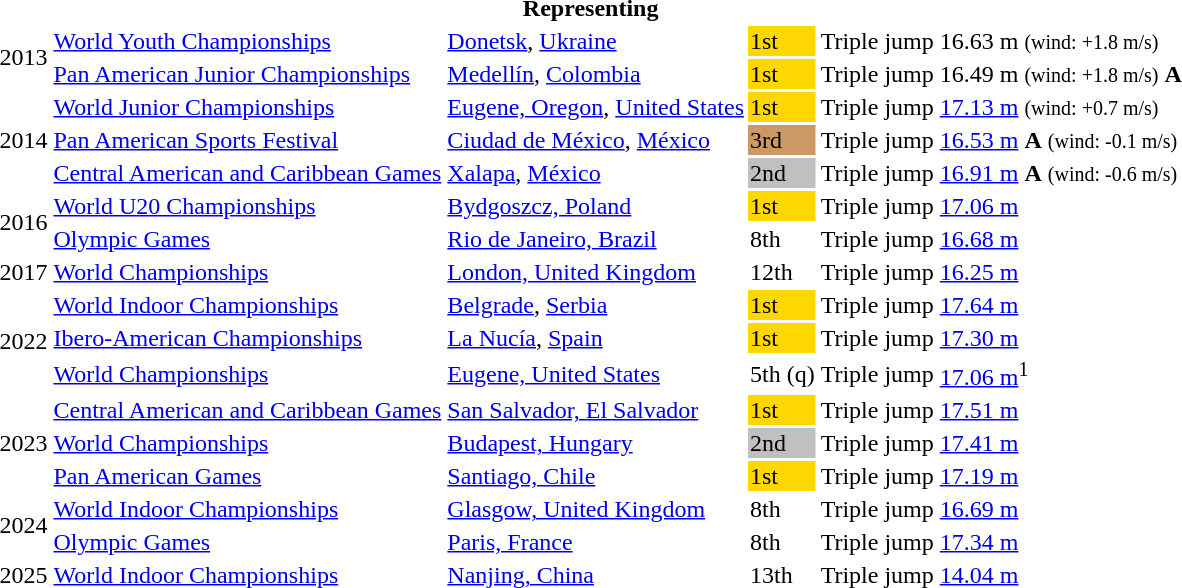<table>
<tr>
<th colspan="6">Representing </th>
</tr>
<tr>
<td rowspan=2>2013</td>
<td><a href='#'>World Youth Championships</a></td>
<td><a href='#'>Donetsk</a>, <a href='#'>Ukraine</a></td>
<td bgcolor=gold>1st</td>
<td>Triple jump</td>
<td>16.63 m <small>(wind: +1.8 m/s)</small></td>
</tr>
<tr>
<td><a href='#'>Pan American Junior Championships</a></td>
<td><a href='#'>Medellín</a>, <a href='#'>Colombia</a></td>
<td bgcolor=gold>1st</td>
<td>Triple jump</td>
<td>16.49 m <small>(wind: +1.8 m/s)</small> <strong>A</strong></td>
</tr>
<tr>
<td rowspan=3>2014</td>
<td><a href='#'>World Junior Championships</a></td>
<td><a href='#'>Eugene, Oregon</a>, <a href='#'>United States</a></td>
<td bgcolor=gold>1st</td>
<td>Triple jump</td>
<td><a href='#'>17.13 m</a> <small>(wind: +0.7 m/s)</small></td>
</tr>
<tr>
<td><a href='#'>Pan American Sports Festival</a></td>
<td><a href='#'>Ciudad de México</a>, <a href='#'>México</a></td>
<td bgcolor="cc9966">3rd</td>
<td>Triple jump</td>
<td><a href='#'>16.53 m</a>  <strong>A</strong> <small>(wind: -0.1 m/s)</small></td>
</tr>
<tr>
<td><a href='#'>Central American and Caribbean Games</a></td>
<td><a href='#'>Xalapa</a>, <a href='#'>México</a></td>
<td bgcolor=silver>2nd</td>
<td>Triple jump</td>
<td><a href='#'>16.91 m</a>  <strong>A</strong> <small>(wind: -0.6 m/s)</small></td>
</tr>
<tr>
<td rowspan=2>2016</td>
<td><a href='#'>World U20 Championships</a></td>
<td><a href='#'>Bydgoszcz, Poland</a></td>
<td bgcolor=gold>1st</td>
<td>Triple jump</td>
<td><a href='#'>17.06 m</a></td>
</tr>
<tr>
<td><a href='#'>Olympic Games</a></td>
<td><a href='#'>Rio de Janeiro, Brazil</a></td>
<td>8th</td>
<td>Triple jump</td>
<td><a href='#'>16.68 m</a></td>
</tr>
<tr>
<td>2017</td>
<td><a href='#'>World Championships</a></td>
<td><a href='#'>London, United Kingdom</a></td>
<td>12th</td>
<td>Triple jump</td>
<td><a href='#'>16.25 m</a></td>
</tr>
<tr>
<td rowspan=3>2022</td>
<td><a href='#'>World Indoor Championships</a></td>
<td><a href='#'>Belgrade</a>, <a href='#'>Serbia</a></td>
<td bgcolor=gold>1st</td>
<td>Triple jump</td>
<td><a href='#'>17.64 m</a></td>
</tr>
<tr>
<td><a href='#'>Ibero-American Championships</a></td>
<td><a href='#'>La Nucía</a>, <a href='#'>Spain</a></td>
<td bgcolor=gold>1st</td>
<td>Triple jump</td>
<td><a href='#'>17.30 m</a></td>
</tr>
<tr>
<td><a href='#'>World Championships</a></td>
<td><a href='#'>Eugene, United States</a></td>
<td>5th (q)</td>
<td>Triple jump</td>
<td><a href='#'>17.06 m</a><sup>1</sup></td>
</tr>
<tr>
<td rowspan=3>2023</td>
<td><a href='#'>Central American and Caribbean Games</a></td>
<td><a href='#'>San Salvador, El Salvador</a></td>
<td bgcolor=gold>1st</td>
<td>Triple jump</td>
<td><a href='#'>17.51 m</a></td>
</tr>
<tr>
<td><a href='#'>World Championships</a></td>
<td><a href='#'>Budapest, Hungary</a></td>
<td bgcolor=silver>2nd</td>
<td>Triple jump</td>
<td><a href='#'>17.41 m</a></td>
</tr>
<tr>
<td><a href='#'>Pan American Games</a></td>
<td><a href='#'>Santiago, Chile</a></td>
<td bgcolor=gold>1st</td>
<td>Triple jump</td>
<td><a href='#'>17.19 m</a></td>
</tr>
<tr>
<td rowspan=2>2024</td>
<td><a href='#'>World Indoor Championships</a></td>
<td><a href='#'>Glasgow, United Kingdom</a></td>
<td>8th</td>
<td>Triple jump</td>
<td><a href='#'>16.69 m</a></td>
</tr>
<tr>
<td><a href='#'>Olympic Games</a></td>
<td><a href='#'>Paris, France</a></td>
<td>8th</td>
<td>Triple jump</td>
<td><a href='#'>17.34 m</a></td>
</tr>
<tr>
<td>2025</td>
<td><a href='#'>World Indoor Championships</a></td>
<td><a href='#'>Nanjing, China</a></td>
<td>13th</td>
<td>Triple jump</td>
<td><a href='#'>14.04 m</a></td>
</tr>
</table>
